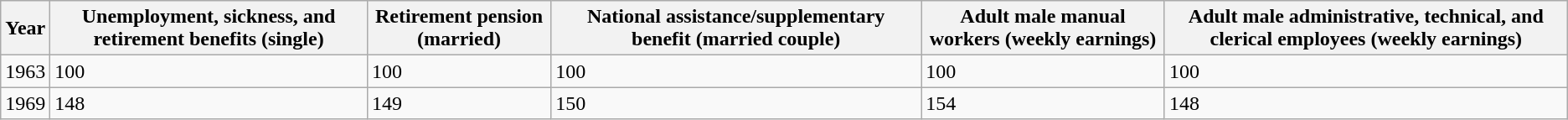<table class="wikitable sortable">
<tr>
<th>Year</th>
<th>Unemployment, sickness, and retirement benefits (single)</th>
<th>Retirement pension (married)</th>
<th>National assistance/supplementary benefit (married couple)</th>
<th>Adult male manual workers (weekly earnings)</th>
<th>Adult male administrative, technical, and clerical employees (weekly earnings)</th>
</tr>
<tr>
<td>1963</td>
<td>100</td>
<td>100</td>
<td>100</td>
<td>100</td>
<td>100</td>
</tr>
<tr>
<td>1969</td>
<td>148</td>
<td>149</td>
<td>150</td>
<td>154</td>
<td>148</td>
</tr>
</table>
